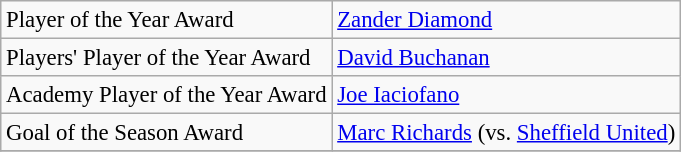<table class="wikitable" style="text-align:left; font-size:95%;">
<tr>
<td>Player of the Year Award</td>
<td><a href='#'>Zander Diamond</a></td>
</tr>
<tr>
<td>Players' Player of the Year Award</td>
<td><a href='#'>David Buchanan</a></td>
</tr>
<tr>
<td>Academy Player of the Year Award</td>
<td><a href='#'>Joe Iaciofano</a></td>
</tr>
<tr>
<td>Goal of the Season Award</td>
<td><a href='#'>Marc Richards</a> (vs. <a href='#'>Sheffield United</a>)</td>
</tr>
<tr>
</tr>
</table>
